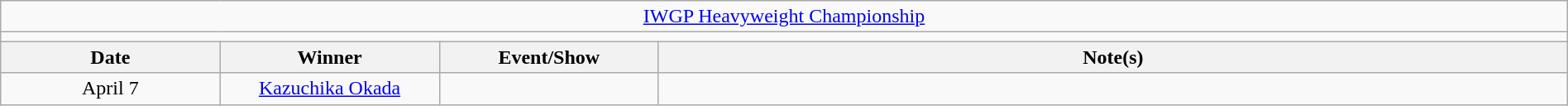<table class="wikitable" style="text-align:center; width:100%;">
<tr>
<td colspan="5"><a href='#'>IWGP Heavyweight Championship</a></td>
</tr>
<tr>
<td colspan="5"><strong></strong></td>
</tr>
<tr>
<th width=14%>Date</th>
<th width=14%>Winner</th>
<th width=14%>Event/Show</th>
<th width=58%>Note(s)</th>
</tr>
<tr>
<td>April 7</td>
<td><a href='#'>Kazuchika Okada</a></td>
<td></td>
<td align=left></td>
</tr>
</table>
